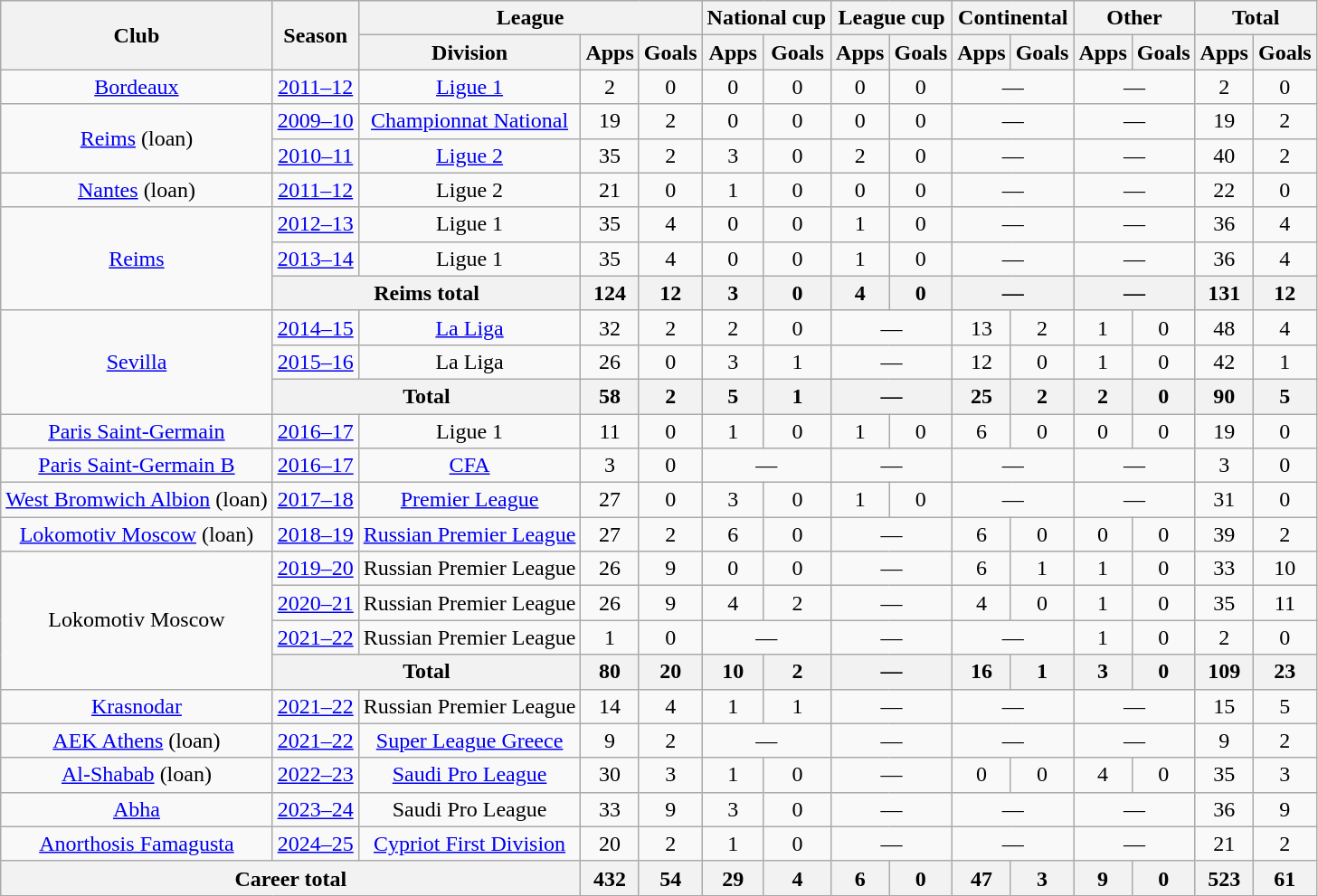<table class="wikitable" style="text-align:center">
<tr>
<th rowspan="2">Club</th>
<th rowspan="2">Season</th>
<th colspan="3">League</th>
<th colspan="2">National cup</th>
<th colspan="2">League cup</th>
<th colspan="2">Continental</th>
<th colspan="2">Other</th>
<th colspan="2">Total</th>
</tr>
<tr>
<th>Division</th>
<th>Apps</th>
<th>Goals</th>
<th>Apps</th>
<th>Goals</th>
<th>Apps</th>
<th>Goals</th>
<th>Apps</th>
<th>Goals</th>
<th>Apps</th>
<th>Goals</th>
<th>Apps</th>
<th>Goals</th>
</tr>
<tr>
<td><a href='#'>Bordeaux</a></td>
<td><a href='#'>2011–12</a></td>
<td><a href='#'>Ligue 1</a></td>
<td>2</td>
<td>0</td>
<td>0</td>
<td>0</td>
<td>0</td>
<td>0</td>
<td colspan="2">—</td>
<td colspan="2">—</td>
<td>2</td>
<td>0</td>
</tr>
<tr>
<td rowspan="2"><a href='#'>Reims</a> (loan)</td>
<td><a href='#'>2009–10</a></td>
<td><a href='#'>Championnat National</a></td>
<td>19</td>
<td>2</td>
<td>0</td>
<td>0</td>
<td>0</td>
<td>0</td>
<td colspan="2">—</td>
<td colspan="2">—</td>
<td>19</td>
<td>2</td>
</tr>
<tr>
<td><a href='#'>2010–11</a></td>
<td><a href='#'>Ligue 2</a></td>
<td>35</td>
<td>2</td>
<td>3</td>
<td>0</td>
<td>2</td>
<td>0</td>
<td colspan="2">—</td>
<td colspan="2">—</td>
<td>40</td>
<td>2</td>
</tr>
<tr>
<td><a href='#'>Nantes</a> (loan)</td>
<td><a href='#'>2011–12</a></td>
<td>Ligue 2</td>
<td>21</td>
<td>0</td>
<td>1</td>
<td>0</td>
<td>0</td>
<td>0</td>
<td colspan="2">—</td>
<td colspan="2">—</td>
<td>22</td>
<td>0</td>
</tr>
<tr>
<td rowspan="3"><a href='#'>Reims</a></td>
<td><a href='#'>2012–13</a></td>
<td>Ligue 1</td>
<td>35</td>
<td>4</td>
<td>0</td>
<td>0</td>
<td>1</td>
<td>0</td>
<td colspan="2">—</td>
<td colspan="2">—</td>
<td>36</td>
<td>4</td>
</tr>
<tr>
<td><a href='#'>2013–14</a></td>
<td>Ligue 1</td>
<td>35</td>
<td>4</td>
<td>0</td>
<td>0</td>
<td>1</td>
<td>0</td>
<td colspan="2">—</td>
<td colspan="2">—</td>
<td>36</td>
<td>4</td>
</tr>
<tr>
<th colspan="2">Reims total</th>
<th>124</th>
<th>12</th>
<th>3</th>
<th>0</th>
<th>4</th>
<th>0</th>
<th colspan="2">—</th>
<th colspan="2">—</th>
<th>131</th>
<th>12</th>
</tr>
<tr>
<td rowspan="3"><a href='#'>Sevilla</a></td>
<td><a href='#'>2014–15</a></td>
<td><a href='#'>La Liga</a></td>
<td>32</td>
<td>2</td>
<td>2</td>
<td>0</td>
<td colspan="2">—</td>
<td>13</td>
<td>2</td>
<td>1</td>
<td>0</td>
<td>48</td>
<td>4</td>
</tr>
<tr>
<td><a href='#'>2015–16</a></td>
<td>La Liga</td>
<td>26</td>
<td>0</td>
<td>3</td>
<td>1</td>
<td colspan="2">—</td>
<td>12</td>
<td>0</td>
<td>1</td>
<td>0</td>
<td>42</td>
<td>1</td>
</tr>
<tr>
<th colspan="2">Total</th>
<th>58</th>
<th>2</th>
<th>5</th>
<th>1</th>
<th colspan="2">—</th>
<th>25</th>
<th>2</th>
<th>2</th>
<th>0</th>
<th>90</th>
<th>5</th>
</tr>
<tr>
<td><a href='#'>Paris Saint-Germain</a></td>
<td><a href='#'>2016–17</a></td>
<td>Ligue 1</td>
<td>11</td>
<td>0</td>
<td>1</td>
<td>0</td>
<td>1</td>
<td>0</td>
<td>6</td>
<td>0</td>
<td>0</td>
<td>0</td>
<td>19</td>
<td>0</td>
</tr>
<tr>
<td><a href='#'>Paris Saint-Germain B</a></td>
<td><a href='#'>2016–17</a></td>
<td><a href='#'>CFA</a></td>
<td>3</td>
<td>0</td>
<td colspan="2">—</td>
<td colspan="2">—</td>
<td colspan="2">—</td>
<td colspan="2">—</td>
<td>3</td>
<td>0</td>
</tr>
<tr>
<td><a href='#'>West Bromwich Albion</a> (loan)</td>
<td><a href='#'>2017–18</a></td>
<td><a href='#'>Premier League</a></td>
<td>27</td>
<td>0</td>
<td>3</td>
<td>0</td>
<td>1</td>
<td>0</td>
<td colspan="2">—</td>
<td colspan="2">—</td>
<td>31</td>
<td>0</td>
</tr>
<tr>
<td><a href='#'>Lokomotiv Moscow</a> (loan)</td>
<td><a href='#'>2018–19</a></td>
<td><a href='#'>Russian Premier League</a></td>
<td>27</td>
<td>2</td>
<td>6</td>
<td>0</td>
<td colspan="2">—</td>
<td>6</td>
<td>0</td>
<td>0</td>
<td>0</td>
<td>39</td>
<td>2</td>
</tr>
<tr>
<td rowspan="4">Lokomotiv Moscow</td>
<td><a href='#'>2019–20</a></td>
<td>Russian Premier League</td>
<td>26</td>
<td>9</td>
<td>0</td>
<td>0</td>
<td colspan="2">—</td>
<td>6</td>
<td>1</td>
<td>1</td>
<td>0</td>
<td>33</td>
<td>10</td>
</tr>
<tr>
<td><a href='#'>2020–21</a></td>
<td>Russian Premier League</td>
<td>26</td>
<td>9</td>
<td>4</td>
<td>2</td>
<td colspan="2">—</td>
<td>4</td>
<td>0</td>
<td>1</td>
<td>0</td>
<td>35</td>
<td>11</td>
</tr>
<tr>
<td><a href='#'>2021–22</a></td>
<td>Russian Premier League</td>
<td>1</td>
<td>0</td>
<td colspan="2">—</td>
<td colspan="2">—</td>
<td colspan="2">—</td>
<td>1</td>
<td>0</td>
<td>2</td>
<td>0</td>
</tr>
<tr>
<th colspan="2">Total</th>
<th>80</th>
<th>20</th>
<th>10</th>
<th>2</th>
<th colspan="2">—</th>
<th>16</th>
<th>1</th>
<th>3</th>
<th>0</th>
<th>109</th>
<th>23</th>
</tr>
<tr>
<td><a href='#'>Krasnodar</a></td>
<td><a href='#'>2021–22</a></td>
<td>Russian Premier League</td>
<td>14</td>
<td>4</td>
<td>1</td>
<td>1</td>
<td colspan="2">—</td>
<td colspan="2">—</td>
<td colspan="2">—</td>
<td>15</td>
<td>5</td>
</tr>
<tr>
<td><a href='#'>AEK Athens</a> (loan)</td>
<td><a href='#'>2021–22</a></td>
<td><a href='#'>Super League Greece</a></td>
<td>9</td>
<td>2</td>
<td colspan="2">—</td>
<td colspan="2">—</td>
<td colspan="2">—</td>
<td colspan="2">—</td>
<td>9</td>
<td>2</td>
</tr>
<tr>
<td><a href='#'>Al-Shabab</a> (loan)</td>
<td><a href='#'>2022–23</a></td>
<td><a href='#'>Saudi Pro League</a></td>
<td>30</td>
<td>3</td>
<td>1</td>
<td>0</td>
<td colspan="2">—</td>
<td>0</td>
<td>0</td>
<td>4</td>
<td>0</td>
<td>35</td>
<td>3</td>
</tr>
<tr>
<td><a href='#'>Abha</a></td>
<td><a href='#'>2023–24</a></td>
<td>Saudi Pro League</td>
<td>33</td>
<td>9</td>
<td>3</td>
<td>0</td>
<td colspan="2">—</td>
<td colspan="2">—</td>
<td colspan="2">—</td>
<td>36</td>
<td>9</td>
</tr>
<tr>
<td><a href='#'>Anorthosis Famagusta</a></td>
<td><a href='#'>2024–25</a></td>
<td><a href='#'>Cypriot First Division</a></td>
<td>20</td>
<td>2</td>
<td>1</td>
<td>0</td>
<td colspan="2">—</td>
<td colspan="2">—</td>
<td colspan="2">—</td>
<td>21</td>
<td>2</td>
</tr>
<tr>
<th colspan="3">Career total</th>
<th>432</th>
<th>54</th>
<th>29</th>
<th>4</th>
<th>6</th>
<th>0</th>
<th>47</th>
<th>3</th>
<th>9</th>
<th>0</th>
<th>523</th>
<th>61</th>
</tr>
</table>
